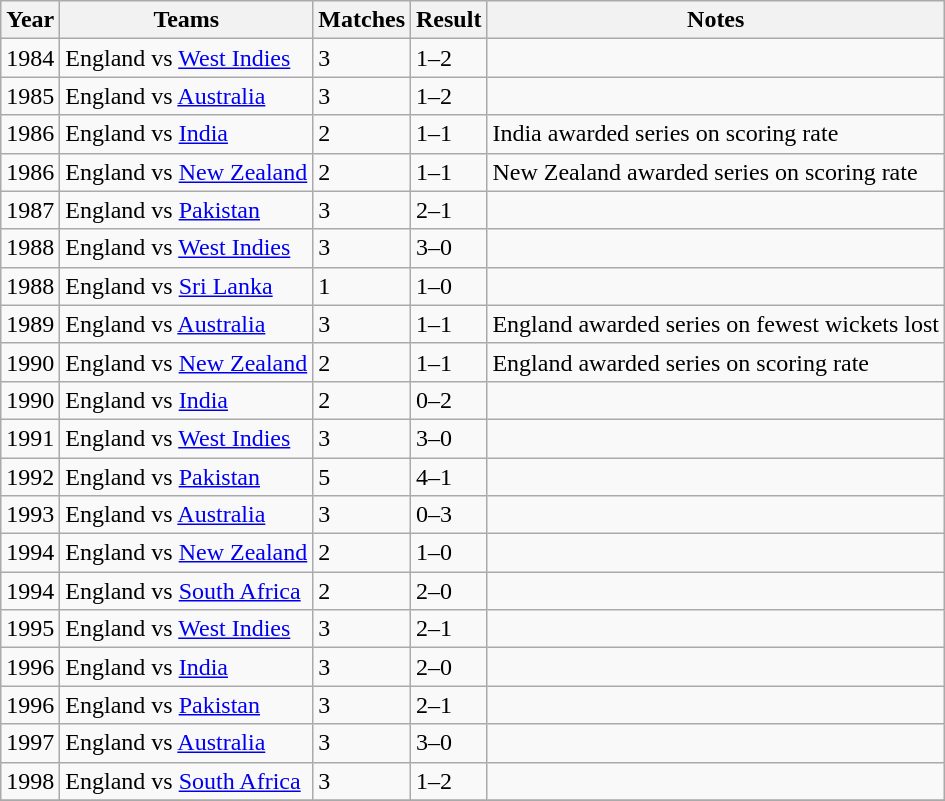<table class="wikitable">
<tr>
<th>Year</th>
<th>Teams</th>
<th>Matches</th>
<th>Result</th>
<th>Notes</th>
</tr>
<tr>
<td>1984</td>
<td>England vs <a href='#'>West Indies</a></td>
<td>3</td>
<td>1–2</td>
<td> </td>
</tr>
<tr>
<td>1985</td>
<td>England vs <a href='#'>Australia</a></td>
<td>3</td>
<td>1–2</td>
<td> </td>
</tr>
<tr>
<td>1986</td>
<td>England vs <a href='#'>India</a></td>
<td>2</td>
<td>1–1</td>
<td>India awarded series on scoring rate</td>
</tr>
<tr>
<td>1986</td>
<td>England vs <a href='#'>New Zealand</a></td>
<td>2</td>
<td>1–1</td>
<td>New Zealand awarded series on scoring rate</td>
</tr>
<tr>
<td>1987</td>
<td>England vs <a href='#'>Pakistan</a></td>
<td>3</td>
<td>2–1</td>
<td> </td>
</tr>
<tr>
<td>1988</td>
<td>England vs <a href='#'>West Indies</a></td>
<td>3</td>
<td>3–0</td>
<td> </td>
</tr>
<tr>
<td>1988</td>
<td>England vs <a href='#'>Sri Lanka</a></td>
<td>1</td>
<td>1–0</td>
<td> </td>
</tr>
<tr>
<td>1989</td>
<td>England vs <a href='#'>Australia</a></td>
<td>3</td>
<td>1–1</td>
<td>England awarded series on fewest wickets lost</td>
</tr>
<tr>
<td>1990</td>
<td>England vs <a href='#'>New Zealand</a></td>
<td>2</td>
<td>1–1</td>
<td>England awarded series on scoring rate</td>
</tr>
<tr>
<td>1990</td>
<td>England vs <a href='#'>India</a></td>
<td>2</td>
<td>0–2</td>
<td> </td>
</tr>
<tr>
<td>1991</td>
<td>England vs <a href='#'>West Indies</a></td>
<td>3</td>
<td>3–0</td>
<td> </td>
</tr>
<tr>
<td>1992</td>
<td>England vs <a href='#'>Pakistan</a></td>
<td>5</td>
<td>4–1</td>
<td> </td>
</tr>
<tr>
<td>1993</td>
<td>England vs <a href='#'>Australia</a></td>
<td>3</td>
<td>0–3</td>
<td> </td>
</tr>
<tr>
<td>1994</td>
<td>England vs <a href='#'>New Zealand</a></td>
<td>2</td>
<td>1–0</td>
<td> </td>
</tr>
<tr>
<td>1994</td>
<td>England vs <a href='#'>South Africa</a></td>
<td>2</td>
<td>2–0</td>
<td> </td>
</tr>
<tr>
<td>1995</td>
<td>England vs <a href='#'>West Indies</a></td>
<td>3</td>
<td>2–1</td>
<td> </td>
</tr>
<tr>
<td>1996</td>
<td>England vs <a href='#'>India</a></td>
<td>3</td>
<td>2–0</td>
<td> </td>
</tr>
<tr>
<td>1996</td>
<td>England vs <a href='#'>Pakistan</a></td>
<td>3</td>
<td>2–1</td>
<td> </td>
</tr>
<tr>
<td>1997</td>
<td>England vs <a href='#'>Australia</a></td>
<td>3</td>
<td>3–0</td>
<td> </td>
</tr>
<tr>
<td>1998</td>
<td>England vs <a href='#'>South Africa</a></td>
<td>3</td>
<td>1–2</td>
<td> </td>
</tr>
<tr>
</tr>
</table>
